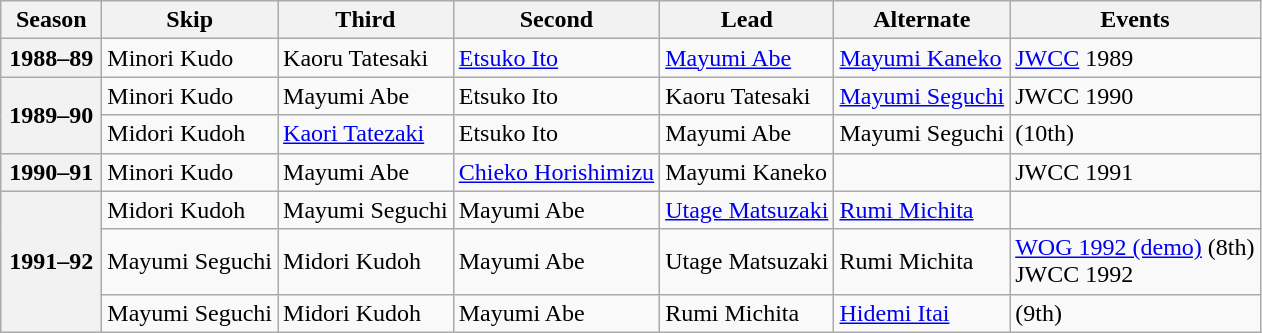<table class="wikitable">
<tr>
<th scope="col" width=60>Season</th>
<th scope="col">Skip</th>
<th scope="col">Third</th>
<th scope="col">Second</th>
<th scope="col">Lead</th>
<th scope="col">Alternate</th>
<th scope="col">Events</th>
</tr>
<tr>
<th scope="row">1988–89</th>
<td>Minori Kudo</td>
<td>Kaoru Tatesaki</td>
<td><a href='#'>Etsuko Ito</a></td>
<td><a href='#'>Mayumi Abe</a></td>
<td><a href='#'>Mayumi Kaneko</a></td>
<td><a href='#'>JWCC</a> 1989 </td>
</tr>
<tr>
<th scope="row" rowspan=2>1989–90</th>
<td>Minori Kudo</td>
<td>Mayumi Abe</td>
<td>Etsuko Ito</td>
<td>Kaoru Tatesaki</td>
<td><a href='#'>Mayumi Seguchi</a></td>
<td>JWCC 1990 </td>
</tr>
<tr>
<td>Midori Kudoh</td>
<td><a href='#'>Kaori Tatezaki</a></td>
<td>Etsuko Ito</td>
<td>Mayumi Abe</td>
<td>Mayumi Seguchi</td>
<td> (10th)</td>
</tr>
<tr>
<th scope="row">1990–91</th>
<td>Minori Kudo</td>
<td>Mayumi Abe</td>
<td><a href='#'>Chieko Horishimizu</a></td>
<td>Mayumi Kaneko</td>
<td></td>
<td>JWCC 1991 </td>
</tr>
<tr>
<th scope="row" rowspan=3>1991–92</th>
<td>Midori Kudoh</td>
<td>Mayumi Seguchi</td>
<td>Mayumi Abe</td>
<td><a href='#'>Utage Matsuzaki</a></td>
<td><a href='#'>Rumi Michita</a></td>
<td> </td>
</tr>
<tr>
<td>Mayumi Seguchi</td>
<td>Midori Kudoh</td>
<td>Mayumi Abe</td>
<td>Utage Matsuzaki</td>
<td>Rumi Michita</td>
<td><a href='#'>WOG 1992 (demo)</a> (8th)<br>JWCC 1992 </td>
</tr>
<tr>
<td>Mayumi Seguchi</td>
<td>Midori Kudoh</td>
<td>Mayumi Abe</td>
<td>Rumi Michita</td>
<td><a href='#'>Hidemi Itai</a></td>
<td> (9th)</td>
</tr>
</table>
